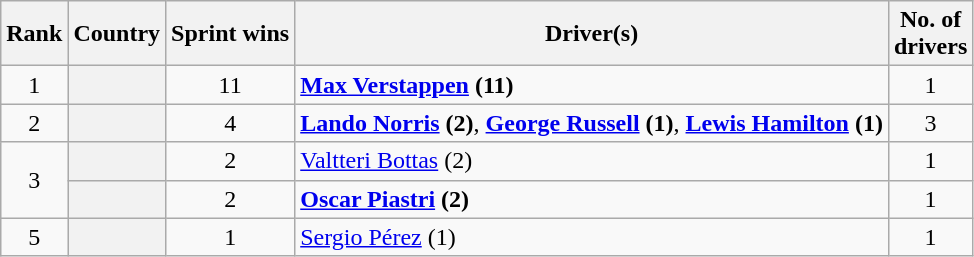<table class="sortable plainrowheaders wikitable">
<tr>
<th scope=col>Rank</th>
<th scope=col>Country</th>
<th scope=col>Sprint wins</th>
<th scope=col class="unsortable">Driver(s)</th>
<th scope=col>No. of<br>drivers</th>
</tr>
<tr>
<td align=center>1</td>
<th scope=row></th>
<td align=center>11</td>
<td><strong><a href='#'>Max Verstappen</a> (11)</strong></td>
<td align=center>1</td>
</tr>
<tr>
<td align="center">2</td>
<th scope=row></th>
<td align=center>4</td>
<td><strong><a href='#'>Lando Norris</a> (2)</strong>, <strong><a href='#'>George Russell</a> (1)</strong>, <strong><a href='#'>Lewis Hamilton</a> (1)</strong></td>
<td align="center">3</td>
</tr>
<tr>
<td rowspan="2" align="center">3</td>
<th scope=row></th>
<td align=center>2</td>
<td><a href='#'>Valtteri Bottas</a> (2)</td>
<td align=center>1</td>
</tr>
<tr>
<th scope="row"></th>
<td align="center">2</td>
<td><strong><a href='#'>Oscar Piastri</a> (2)</strong></td>
<td align="center">1</td>
</tr>
<tr>
<td align="center">5</td>
<th scope=row></th>
<td align=center>1</td>
<td><a href='#'>Sergio Pérez</a> (1)</td>
<td align=center>1</td>
</tr>
</table>
